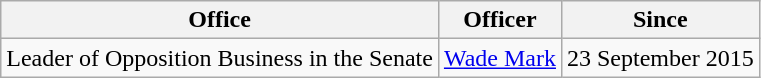<table class="wikitable">
<tr>
<th>Office</th>
<th>Officer</th>
<th>Since</th>
</tr>
<tr>
<td>Leader of Opposition Business in the Senate</td>
<td><a href='#'>Wade Mark</a></td>
<td>23 September 2015</td>
</tr>
</table>
